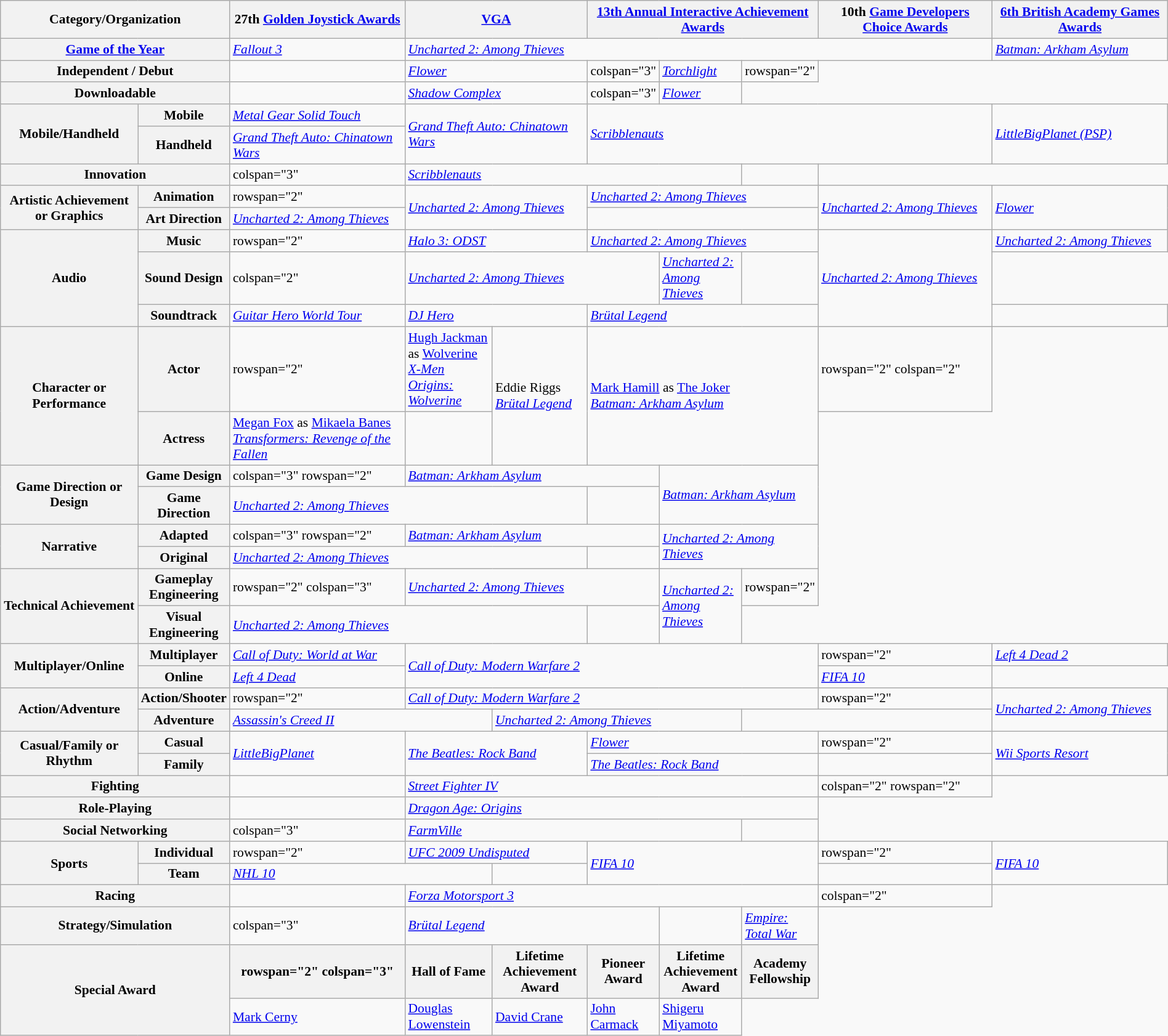<table class="wikitable" style="border:none; margin:0; width:100%; font-size: 90%;">
<tr>
<th style="width:17%;" colspan="2">Category/Organization</th>
<th style="width:16%;">27th <a href='#'>Golden Joystick Awards</a><br></th>
<th style="width:16%;" colspan="2"><a href='#'>VGA</a><br></th>
<th style="width:16%;" colspan="3"><a href='#'>13th Annual Interactive Achievement Awards</a><br></th>
<th style="width:16%;">10th <a href='#'>Game Developers Choice Awards</a><br></th>
<th style="width:16%;"><a href='#'>6th British Academy Games Awards</a><br></th>
</tr>
<tr>
<th scope="row" colspan="2"><a href='#'>Game of the Year</a></th>
<td><em><a href='#'>Fallout 3</a></em></td>
<td colspan="6"><em><a href='#'>Uncharted 2: Among Thieves</a></em></td>
<td><em><a href='#'>Batman: Arkham Asylum</a></em></td>
</tr>
<tr>
<th scope="row" colspan="2" style="width:9%;">Independent / Debut </th>
<td></td>
<td colspan="2"><em><a href='#'>Flower</a></em></td>
<td>colspan="3" </td>
<td><em><a href='#'>Torchlight</a></em></td>
<td>rowspan="2" </td>
</tr>
<tr>
<th scope="row" style="width:12%;" colspan="2">Downloadable</th>
<td></td>
<td colspan="2"><em><a href='#'>Shadow Complex</a></em></td>
<td>colspan="3" </td>
<td><em><a href='#'>Flower</a></em></td>
</tr>
<tr>
<th scope="row" rowspan="2" style="width:12%;">Mobile/Handheld</th>
<th>Mobile</th>
<td><em><a href='#'>Metal Gear Solid Touch</a></em></td>
<td colspan="2" rowspan="2"><em><a href='#'>Grand Theft Auto: Chinatown Wars</a></em></td>
<td colspan="4" rowspan="2"><em><a href='#'>Scribblenauts</a></em></td>
<td rowspan="2"><em><a href='#'>LittleBigPlanet (PSP)</a></em></td>
</tr>
<tr>
<th scope="row">Handheld</th>
<td><em><a href='#'>Grand Theft Auto: Chinatown Wars</a></em></td>
</tr>
<tr>
<th scope="row" style="width:12%;" colspan="2">Innovation</th>
<td>colspan="3" </td>
<td colspan="4"><em><a href='#'>Scribblenauts</a></em></td>
<td></td>
</tr>
<tr>
<th scope="row" rowspan="2" style="width:9%;">Artistic Achievement<br>or Graphics</th>
<th>Animation</th>
<td>rowspan="2" </td>
<td rowspan="2" colspan="2"><em><a href='#'>Uncharted 2: Among Thieves</a></em></td>
<td colspan="3"><em><a href='#'>Uncharted 2: Among Thieves</a></em></td>
<td rowspan="2"><em><a href='#'>Uncharted 2: Among Thieves</a></em></td>
<td rowspan="2"><em><a href='#'>Flower</a></em></td>
</tr>
<tr>
<th scope="row">Art Direction</th>
<td colspan="3"><em><a href='#'>Uncharted 2: Among Thieves</a></em></td>
</tr>
<tr>
<th scope="row" rowspan="3" style="width:12%;">Audio</th>
<th>Music</th>
<td>rowspan="2" </td>
<td colspan="2"><em><a href='#'>Halo 3: ODST</a></em></td>
<td colspan="3"><em><a href='#'>Uncharted 2: Among Thieves</a></em></td>
<td rowspan="3"><em><a href='#'>Uncharted 2: Among Thieves</a></em></td>
<td><em><a href='#'>Uncharted 2: Among Thieves</a></em></td>
</tr>
<tr>
<th scope="row">Sound Design</th>
<td>colspan="2" </td>
<td colspan="3"><em><a href='#'>Uncharted 2: Among Thieves</a></em></td>
<td><em><a href='#'>Uncharted 2: Among Thieves</a></em></td>
</tr>
<tr>
<th scope="row">Soundtrack</th>
<td><em><a href='#'>Guitar Hero World Tour</a></em></td>
<td colspan="2"><em><a href='#'>DJ Hero</a></em></td>
<td colspan="3"><em><a href='#'>Brütal Legend</a></em></td>
<td></td>
</tr>
<tr>
<th scope="row" rowspan="2">Character or Performance</th>
<th>Actor</th>
<td>rowspan="2" </td>
<td><a href='#'>Hugh Jackman</a> as <a href='#'>Wolverine</a><br> <em><a href='#'>X-Men Origins: Wolverine</a></em></td>
<td rowspan="2">Eddie Riggs<br><em><a href='#'>Brütal Legend</a></em></td>
<td rowspan="2" colspan="3"><a href='#'>Mark Hamill</a> as <a href='#'>The Joker</a><br><em><a href='#'>Batman: Arkham Asylum</a></em></td>
<td>rowspan="2" colspan="2" </td>
</tr>
<tr>
<th>Actress</th>
<td><a href='#'>Megan Fox</a> as <a href='#'>Mikaela Banes</a><br><em><a href='#'>Transformers: Revenge of the Fallen</a></em></td>
</tr>
<tr>
<th scope="row" rowspan="2">Game Direction or Design</th>
<th>Game Design</th>
<td>colspan="3" rowspan="2" </td>
<td colspan="3"><em><a href='#'>Batman: Arkham Asylum</a></em></td>
<td rowspan="2" colspan="2"><em><a href='#'>Batman: Arkham Asylum</a></em></td>
</tr>
<tr>
<th scope="row">Game Direction</th>
<td colspan="3"><em><a href='#'>Uncharted 2: Among Thieves</a></em></td>
</tr>
<tr>
<th scope="row" rowspan="2">Narrative</th>
<th>Adapted</th>
<td>colspan="3" rowspan="2" </td>
<td colspan="3"><em><a href='#'>Batman: Arkham Asylum</a></em></td>
<td rowspan="2" colspan="2"><em><a href='#'>Uncharted 2: Among Thieves</a></em></td>
</tr>
<tr>
<th scope="row">Original</th>
<td colspan="3"><em><a href='#'>Uncharted 2: Among Thieves</a></em></td>
</tr>
<tr>
<th scope="row" rowspan="2">Technical Achievement</th>
<th>Gameplay Engineering</th>
<td>rowspan="2" colspan="3" </td>
<td colspan="3"><em><a href='#'>Uncharted 2: Among Thieves</a></em></td>
<td rowspan="2"><em><a href='#'>Uncharted 2: Among Thieves</a></em></td>
<td>rowspan="2" </td>
</tr>
<tr>
<th scope="row">Visual Engineering</th>
<td colspan="3"><em><a href='#'>Uncharted 2: Among Thieves</a></em></td>
</tr>
<tr>
<th scope="row" rowspan="2">Multiplayer/Online</th>
<th>Multiplayer</th>
<td><em><a href='#'>Call of Duty: World at War</a></em></td>
<td colspan="5" rowspan="2"><em><a href='#'>Call of Duty: Modern Warfare 2</a></em></td>
<td>rowspan="2" </td>
<td><em><a href='#'>Left 4 Dead 2</a></em></td>
</tr>
<tr>
<th scope="row">Online</th>
<td><em><a href='#'>Left 4 Dead</a></em></td>
<td><em><a href='#'>FIFA 10</a></em></td>
</tr>
<tr>
<th scope="row" rowspan="2">Action/Adventure</th>
<th>Action/Shooter</th>
<td>rowspan="2" </td>
<td colspan="5"><em><a href='#'>Call of Duty: Modern Warfare 2</a></em></td>
<td>rowspan="2" </td>
<td rowspan="2"><em><a href='#'>Uncharted 2: Among Thieves</a></em></td>
</tr>
<tr>
<th scope="row">Adventure</th>
<td colspan="2"><em><a href='#'>Assassin's Creed II</a></em></td>
<td colspan="3"><em><a href='#'>Uncharted 2: Among Thieves</a></em></td>
</tr>
<tr>
<th scope="row" rowspan="2">Casual/Family or Rhythm</th>
<th>Casual</th>
<td rowspan="2"><em><a href='#'>LittleBigPlanet</a></em></td>
<td rowspan="2" colspan="2"><em><a href='#'>The Beatles: Rock Band</a></em></td>
<td colspan="3"><em><a href='#'>Flower</a></em></td>
<td>rowspan="2" </td>
<td rowspan="2"><em><a href='#'>Wii Sports Resort</a></em></td>
</tr>
<tr>
<th>Family</th>
<td colspan="3"><em><a href='#'>The Beatles: Rock Band</a></em></td>
</tr>
<tr>
<th scope="row" colspan="2">Fighting</th>
<td></td>
<td colspan="5"><em><a href='#'>Street Fighter IV</a></em></td>
<td>colspan="2" rowspan="2" </td>
</tr>
<tr>
<th scope="row" colspan="2">Role-Playing</th>
<td></td>
<td colspan="5"><em><a href='#'>Dragon Age: Origins</a></em></td>
</tr>
<tr>
<th scope="row" colspan="2">Social Networking</th>
<td>colspan="3" </td>
<td colspan="4"><em><a href='#'>FarmVille</a></em></td>
<td></td>
</tr>
<tr>
<th scope="row" rowspan="2">Sports</th>
<th>Individual</th>
<td>rowspan="2" </td>
<td colspan="2"><em><a href='#'>UFC 2009 Undisputed</a></em></td>
<td rowspan="2" colspan="3"><em><a href='#'>FIFA 10</a></em></td>
<td>rowspan="2" </td>
<td rowspan="2"><em><a href='#'>FIFA 10</a></em></td>
</tr>
<tr>
<th scope="row">Team</th>
<td colspan="2"><em><a href='#'>NHL 10</a></em></td>
</tr>
<tr>
<th scope="row" colspan="2">Racing</th>
<td></td>
<td colspan="5"><em><a href='#'>Forza Motorsport 3</a></em></td>
<td>colspan="2" </td>
</tr>
<tr>
<th scope="row" colspan="2">Strategy/Simulation</th>
<td>colspan="3" </td>
<td colspan="3"><em><a href='#'>Brütal Legend</a></em></td>
<td></td>
<td><em><a href='#'>Empire: Total War</a></em></td>
</tr>
<tr>
<th scope="row" colspan="2" rowspan="2">Special Award</th>
<th>rowspan="2" colspan="3" </th>
<th>Hall of Fame</th>
<th>Lifetime Achievement Award</th>
<th>Pioneer Award</th>
<th>Lifetime Achievement Award</th>
<th>Academy Fellowship</th>
</tr>
<tr>
<td><a href='#'>Mark Cerny</a></td>
<td><a href='#'>Douglas Lowenstein</a></td>
<td><a href='#'>David Crane</a></td>
<td><a href='#'>John Carmack</a></td>
<td><a href='#'>Shigeru Miyamoto</a></td>
</tr>
</table>
